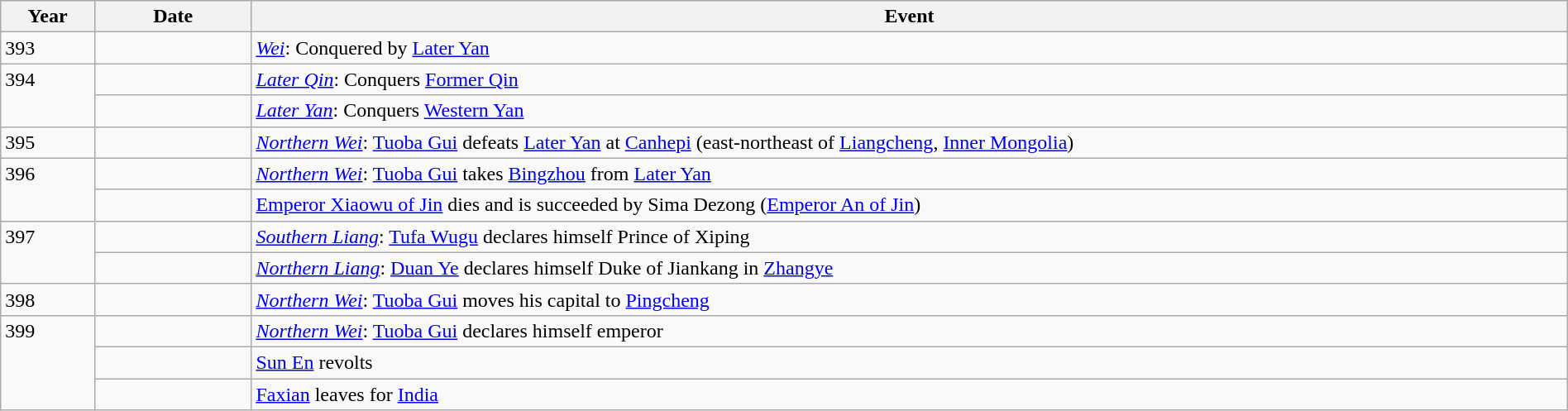<table class="wikitable" style="width:100%;">
<tr>
<th style="width:6%">Year</th>
<th style="width:10%">Date</th>
<th>Event</th>
</tr>
<tr>
<td>393</td>
<td></td>
<td><em><a href='#'>Wei</a></em>: Conquered by <a href='#'>Later Yan</a></td>
</tr>
<tr>
<td rowspan="2" style="vertical-align:top;">394</td>
<td></td>
<td><em><a href='#'>Later Qin</a></em>: Conquers <a href='#'>Former Qin</a></td>
</tr>
<tr>
<td></td>
<td><em><a href='#'>Later Yan</a></em>: Conquers <a href='#'>Western Yan</a></td>
</tr>
<tr>
<td>395</td>
<td></td>
<td><em><a href='#'>Northern Wei</a></em>: <a href='#'>Tuoba Gui</a> defeats <a href='#'>Later Yan</a> at <a href='#'>Canhepi</a> (east-northeast of <a href='#'>Liangcheng</a>, <a href='#'>Inner Mongolia</a>)</td>
</tr>
<tr>
<td rowspan="2" style="vertical-align:top;">396</td>
<td></td>
<td><em><a href='#'>Northern Wei</a></em>: <a href='#'>Tuoba Gui</a> takes <a href='#'>Bingzhou</a> from <a href='#'>Later Yan</a></td>
</tr>
<tr>
<td></td>
<td><a href='#'>Emperor Xiaowu of Jin</a> dies and is succeeded by Sima Dezong (<a href='#'>Emperor An of Jin</a>)</td>
</tr>
<tr>
<td rowspan="2" style="vertical-align:top;">397</td>
<td></td>
<td><em><a href='#'>Southern Liang</a></em>: <a href='#'>Tufa Wugu</a> declares himself Prince of Xiping</td>
</tr>
<tr>
<td></td>
<td><em><a href='#'>Northern Liang</a></em>: <a href='#'>Duan Ye</a> declares himself Duke of Jiankang in <a href='#'>Zhangye</a></td>
</tr>
<tr>
<td>398</td>
<td></td>
<td><em><a href='#'>Northern Wei</a></em>: <a href='#'>Tuoba Gui</a> moves his capital to <a href='#'>Pingcheng</a></td>
</tr>
<tr>
<td rowspan="3" style="vertical-align:top;">399</td>
<td></td>
<td><em><a href='#'>Northern Wei</a></em>: <a href='#'>Tuoba Gui</a> declares himself emperor</td>
</tr>
<tr>
<td></td>
<td><a href='#'>Sun En</a> revolts</td>
</tr>
<tr>
<td></td>
<td><a href='#'>Faxian</a> leaves for <a href='#'>India</a></td>
</tr>
</table>
